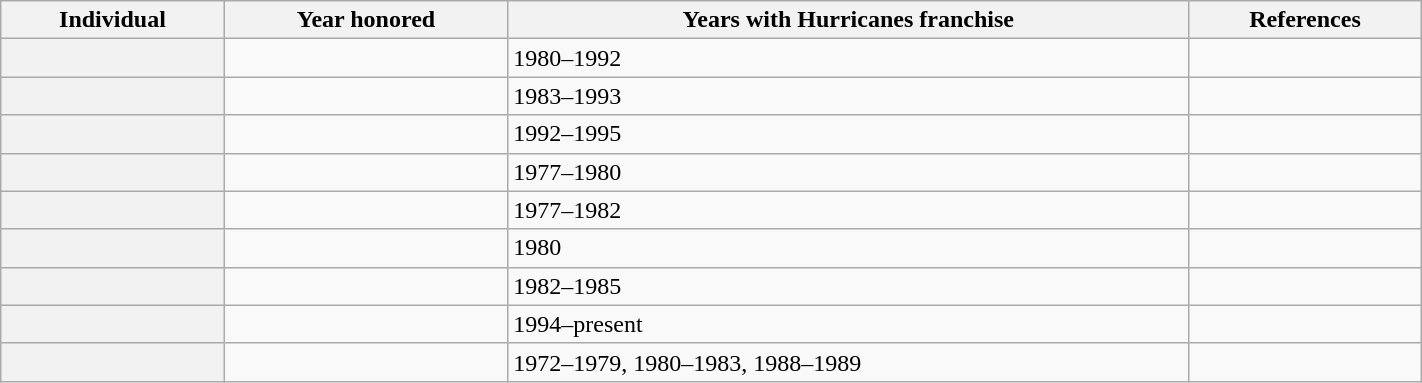<table class="wikitable sortable" width="75%">
<tr>
<th scope="col">Individual</th>
<th scope="col">Year honored</th>
<th scope="col">Years with Hurricanes franchise</th>
<th scope="col" class="unsortable">References</th>
</tr>
<tr>
<th scope="row"></th>
<td></td>
<td>1980–1992</td>
<td></td>
</tr>
<tr>
<th scope="row"></th>
<td></td>
<td>1983–1993</td>
<td></td>
</tr>
<tr>
<th scope="row"></th>
<td></td>
<td>1992–1995</td>
<td></td>
</tr>
<tr>
<th scope="row"></th>
<td></td>
<td>1977–1980</td>
<td></td>
</tr>
<tr>
<th scope="row"></th>
<td></td>
<td>1977–1982</td>
<td></td>
</tr>
<tr>
<th scope="row"></th>
<td></td>
<td>1980</td>
<td></td>
</tr>
<tr>
<th scope="row"></th>
<td></td>
<td>1982–1985</td>
<td></td>
</tr>
<tr>
<th scope="row"></th>
<td></td>
<td>1994–present</td>
<td></td>
</tr>
<tr>
<th scope="row"></th>
<td></td>
<td>1972–1979, 1980–1983, 1988–1989</td>
<td></td>
</tr>
</table>
